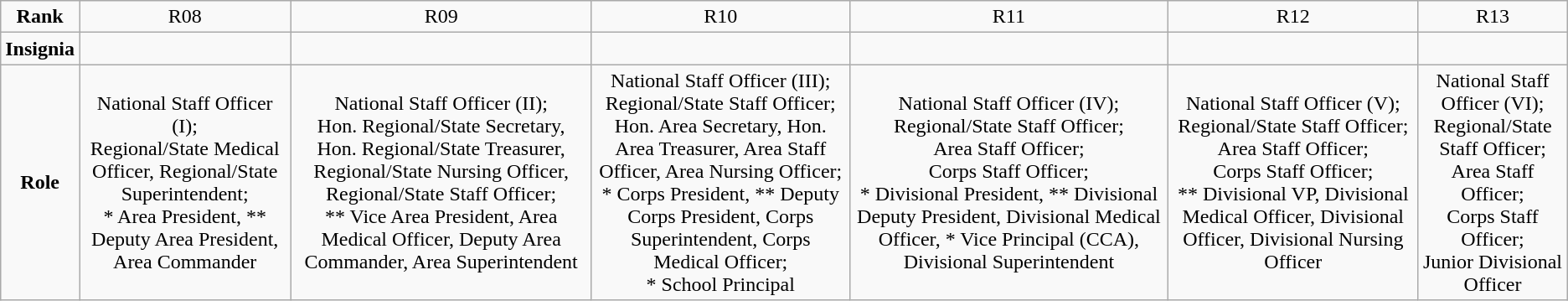<table class="wikitable" style="text-align:center">
<tr>
<td><strong>Rank</strong></td>
<td>R08</td>
<td>R09</td>
<td>R10</td>
<td>R11</td>
<td>R12</td>
<td>R13</td>
</tr>
<tr>
<td><strong>Insignia</strong></td>
<td></td>
<td></td>
<td></td>
<td></td>
<td></td>
<td></td>
</tr>
<tr>
<td><strong>Role</strong></td>
<td>National Staff Officer (I);<br>Regional/State Medical Officer, Regional/State Superintendent;<br>* Area President, ** Deputy Area President, Area Commander</td>
<td>National Staff Officer (II);<br>Hon. Regional/State Secretary, Hon. Regional/State Treasurer, Regional/State Nursing Officer, Regional/State Staff Officer;<br>** Vice Area President, Area Medical Officer, Deputy Area Commander, Area Superintendent</td>
<td>National Staff Officer (III);<br>Regional/State Staff Officer;<br>Hon. Area Secretary, Hon. Area Treasurer, Area Staff Officer, Area Nursing Officer;<br>* Corps President, ** Deputy Corps President, Corps Superintendent, Corps Medical Officer;<br>* School Principal</td>
<td>National Staff Officer (IV);<br>Regional/State Staff Officer;<br>Area Staff Officer;<br>Corps Staff Officer;<br>* Divisional President, ** Divisional Deputy President, Divisional Medical Officer, * Vice Principal (CCA), Divisional Superintendent</td>
<td>National Staff Officer (V);<br>Regional/State Staff Officer;<br>Area Staff Officer;<br>Corps Staff Officer;<br>** Divisional VP, Divisional Medical Officer, Divisional Officer, Divisional Nursing Officer</td>
<td>National Staff Officer (VI);<br>Regional/State Staff Officer;<br>Area Staff Officer;<br>Corps Staff Officer;<br>Junior Divisional Officer</td>
</tr>
</table>
